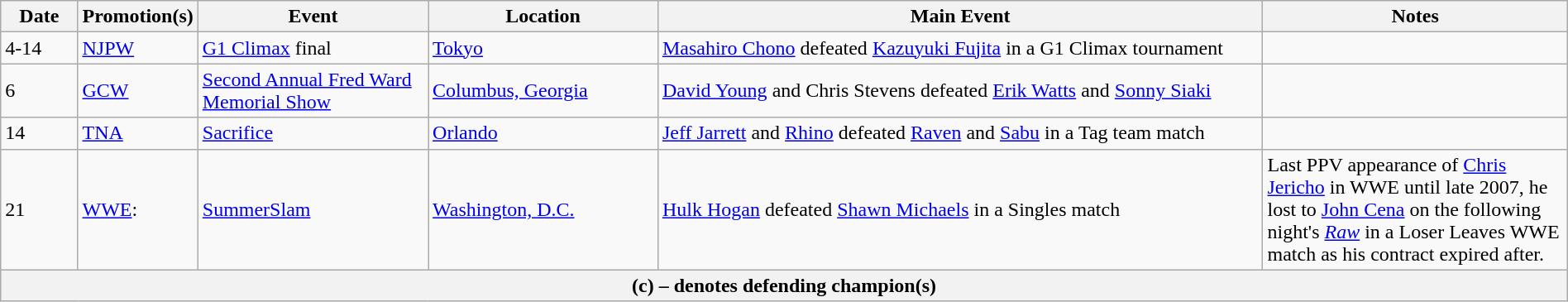<table class="wikitable" style="width:100%;">
<tr>
<th width=5%>Date</th>
<th width=5%>Promotion(s)</th>
<th width=15%>Event</th>
<th width=15%>Location</th>
<th width=40%>Main Event</th>
<th width=20%>Notes</th>
</tr>
<tr>
<td>4-14</td>
<td><a href='#'>NJPW</a></td>
<td><a href='#'>G1 Climax</a> final</td>
<td><a href='#'>Tokyo</a></td>
<td><a href='#'>Masahiro Chono</a> defeated <a href='#'>Kazuyuki Fujita</a> in a G1 Climax tournament</td>
<td></td>
</tr>
<tr>
<td>6</td>
<td><a href='#'>GCW</a></td>
<td><a href='#'>Second Annual Fred Ward Memorial Show</a></td>
<td><a href='#'>Columbus, Georgia</a></td>
<td><a href='#'>David Young</a> and Chris Stevens defeated <a href='#'>Erik Watts</a> and <a href='#'>Sonny Siaki</a></td>
<td></td>
</tr>
<tr>
<td>14</td>
<td><a href='#'>TNA</a></td>
<td><a href='#'>Sacrifice</a></td>
<td><a href='#'>Orlando</a></td>
<td><a href='#'>Jeff Jarrett</a> and <a href='#'>Rhino</a> defeated <a href='#'>Raven</a> and <a href='#'>Sabu</a> in a Tag team match</td>
<td></td>
</tr>
<tr>
<td>21</td>
<td><a href='#'>WWE</a>:<br></td>
<td><a href='#'>SummerSlam</a></td>
<td><a href='#'>Washington, D.C.</a></td>
<td><a href='#'>Hulk Hogan</a> defeated <a href='#'>Shawn Michaels</a> in a Singles match</td>
<td>Last PPV appearance of <a href='#'>Chris Jericho</a> in WWE until late 2007, he lost to <a href='#'>John Cena</a> on the following night's <em><a href='#'>Raw</a></em> in a Loser Leaves WWE match as his contract expired after.</td>
</tr>
<tr>
<th colspan="6">(c) – denotes defending champion(s)</th>
</tr>
</table>
